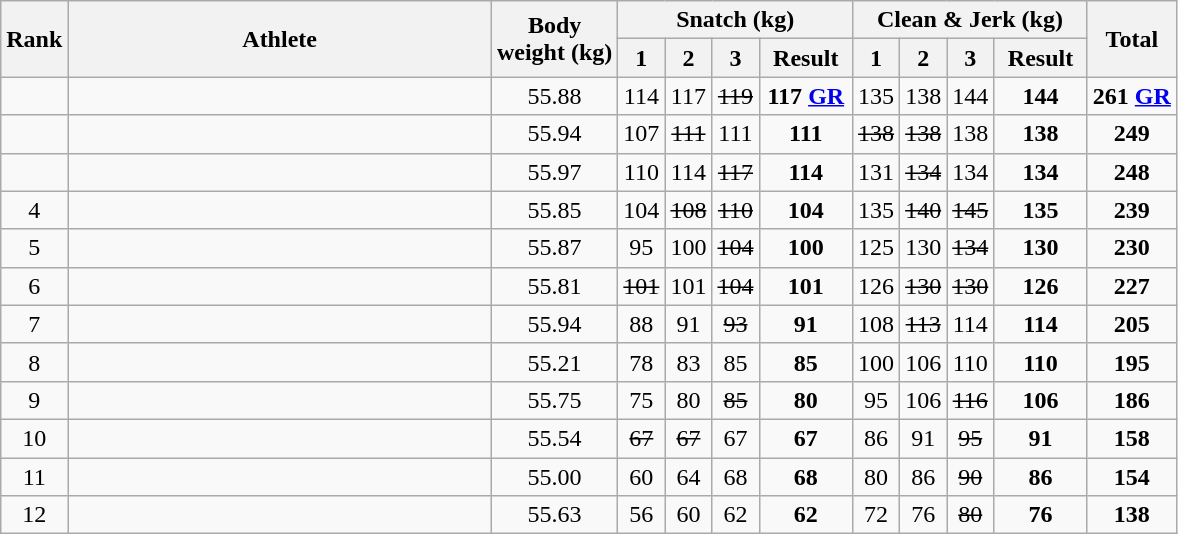<table class = "wikitable sortable" style="text-align:center;">
<tr>
<th rowspan=2>Rank</th>
<th rowspan=2 width=275>Athlete</th>
<th rowspan=2>Body<br>weight (kg)</th>
<th colspan=4>Snatch (kg)</th>
<th colspan=4>Clean & Jerk (kg)</th>
<th rowspan=2>Total</th>
</tr>
<tr>
<th class="unsortable">1</th>
<th class="unsortable">2</th>
<th class="unsortable">3</th>
<th width=55>Result</th>
<th class="unsortable">1</th>
<th class="unsortable">2</th>
<th class="unsortable">3</th>
<th width=55>Result</th>
</tr>
<tr>
<td></td>
<td align=left></td>
<td>55.88</td>
<td>114</td>
<td>117</td>
<td><s>119</s></td>
<td><strong>117</strong> <strong><a href='#'>GR</a></strong></td>
<td>135</td>
<td>138</td>
<td>144</td>
<td><strong>144</strong></td>
<td><strong>261</strong> <strong><a href='#'>GR</a></strong></td>
</tr>
<tr>
<td></td>
<td align=left></td>
<td>55.94</td>
<td>107</td>
<td><s>111</s></td>
<td>111</td>
<td><strong>111</strong></td>
<td><s>138</s></td>
<td><s>138</s></td>
<td>138</td>
<td><strong>138</strong></td>
<td><strong>249</strong></td>
</tr>
<tr>
<td></td>
<td align=left></td>
<td>55.97</td>
<td>110</td>
<td>114</td>
<td><s>117</s></td>
<td><strong>114</strong></td>
<td>131</td>
<td><s>134</s></td>
<td>134</td>
<td><strong>134</strong></td>
<td><strong>248</strong></td>
</tr>
<tr>
<td>4</td>
<td align=left></td>
<td>55.85</td>
<td>104</td>
<td><s>108</s></td>
<td><s>110</s></td>
<td><strong>104</strong></td>
<td>135</td>
<td><s>140</s></td>
<td><s>145</s></td>
<td><strong>135</strong></td>
<td><strong>239</strong></td>
</tr>
<tr>
<td>5</td>
<td align=left></td>
<td>55.87</td>
<td>95</td>
<td>100</td>
<td><s>104</s></td>
<td><strong>100</strong></td>
<td>125</td>
<td>130</td>
<td><s>134</s></td>
<td><strong>130</strong></td>
<td><strong>230</strong></td>
</tr>
<tr>
<td>6</td>
<td align=left></td>
<td>55.81</td>
<td><s>101</s></td>
<td>101</td>
<td><s>104</s></td>
<td><strong>101</strong></td>
<td>126</td>
<td><s>130</s></td>
<td><s>130</s></td>
<td><strong>126</strong></td>
<td><strong>227</strong></td>
</tr>
<tr>
<td>7</td>
<td align=left></td>
<td>55.94</td>
<td>88</td>
<td>91</td>
<td><s>93</s></td>
<td><strong>91</strong></td>
<td>108</td>
<td><s>113</s></td>
<td>114</td>
<td><strong>114</strong></td>
<td><strong>205</strong></td>
</tr>
<tr>
<td>8</td>
<td align=left></td>
<td>55.21</td>
<td>78</td>
<td>83</td>
<td>85</td>
<td><strong>85</strong></td>
<td>100</td>
<td>106</td>
<td>110</td>
<td><strong>110</strong></td>
<td><strong>195</strong></td>
</tr>
<tr>
<td>9</td>
<td align=left></td>
<td>55.75</td>
<td>75</td>
<td>80</td>
<td><s>85</s></td>
<td><strong>80</strong></td>
<td>95</td>
<td>106</td>
<td><s>116</s></td>
<td><strong>106</strong></td>
<td><strong>186</strong></td>
</tr>
<tr>
<td>10</td>
<td align=left></td>
<td>55.54</td>
<td><s>67</s></td>
<td><s>67</s></td>
<td>67</td>
<td><strong>67</strong></td>
<td>86</td>
<td>91</td>
<td><s>95</s></td>
<td><strong>91</strong></td>
<td><strong>158</strong></td>
</tr>
<tr>
<td>11</td>
<td align=left></td>
<td>55.00</td>
<td>60</td>
<td>64</td>
<td>68</td>
<td><strong>68</strong></td>
<td>80</td>
<td>86</td>
<td><s>90</s></td>
<td><strong>86</strong></td>
<td><strong>154</strong></td>
</tr>
<tr>
<td>12</td>
<td align=left></td>
<td>55.63</td>
<td>56</td>
<td>60</td>
<td>62</td>
<td><strong>62</strong></td>
<td>72</td>
<td>76</td>
<td><s>80</s></td>
<td><strong>76</strong></td>
<td><strong>138</strong></td>
</tr>
</table>
